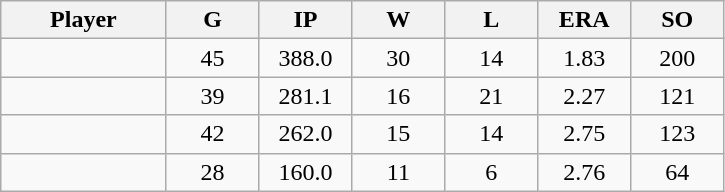<table class="wikitable sortable">
<tr>
<th bgcolor="#DDDDFF" width="16%">Player</th>
<th bgcolor="#DDDDFF" width="9%">G</th>
<th bgcolor="#DDDDFF" width="9%">IP</th>
<th bgcolor="#DDDDFF" width="9%">W</th>
<th bgcolor="#DDDDFF" width="9%">L</th>
<th bgcolor="#DDDDFF" width="9%">ERA</th>
<th bgcolor="#DDDDFF" width="9%">SO</th>
</tr>
<tr align="center">
<td></td>
<td>45</td>
<td>388.0</td>
<td>30</td>
<td>14</td>
<td>1.83</td>
<td>200</td>
</tr>
<tr align="center">
<td></td>
<td>39</td>
<td>281.1</td>
<td>16</td>
<td>21</td>
<td>2.27</td>
<td>121</td>
</tr>
<tr align="center">
<td></td>
<td>42</td>
<td>262.0</td>
<td>15</td>
<td>14</td>
<td>2.75</td>
<td>123</td>
</tr>
<tr align="center">
<td></td>
<td>28</td>
<td>160.0</td>
<td>11</td>
<td>6</td>
<td>2.76</td>
<td>64</td>
</tr>
</table>
